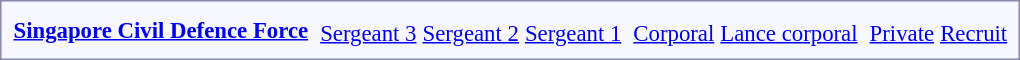<table style="border:1px solid #8888aa; background-color:#f7f8ff; padding:5px; font-size:95%; margin: 0px 12px 12px 0px;">
<tr style="text-align:center;">
<td rowspan=2><strong><a href='#'>Singapore Civil Defence Force</a></strong></td>
<td colspan=16 rowspan=2></td>
<td colspan=2></td>
<td colspan=2></td>
<td colspan=2></td>
<td colspan=2 rowspan=2></td>
<td colspan=2></td>
<td colspan=2></td>
<td colspan=6 rowspan=2></td>
<td colspan=1></td>
<td colspan=1></td>
</tr>
<tr style="text-align:center;">
<td colspan=2><a href='#'>Sergeant 3</a></td>
<td colspan=2><a href='#'>Sergeant 2</a></td>
<td colspan=2><a href='#'>Sergeant 1</a></td>
<td colspan=2><a href='#'>Corporal</a></td>
<td colspan=2><a href='#'>Lance corporal</a></td>
<td colspan=1><a href='#'>Private</a></td>
<td colspan=1><a href='#'>Recruit</a></td>
</tr>
</table>
